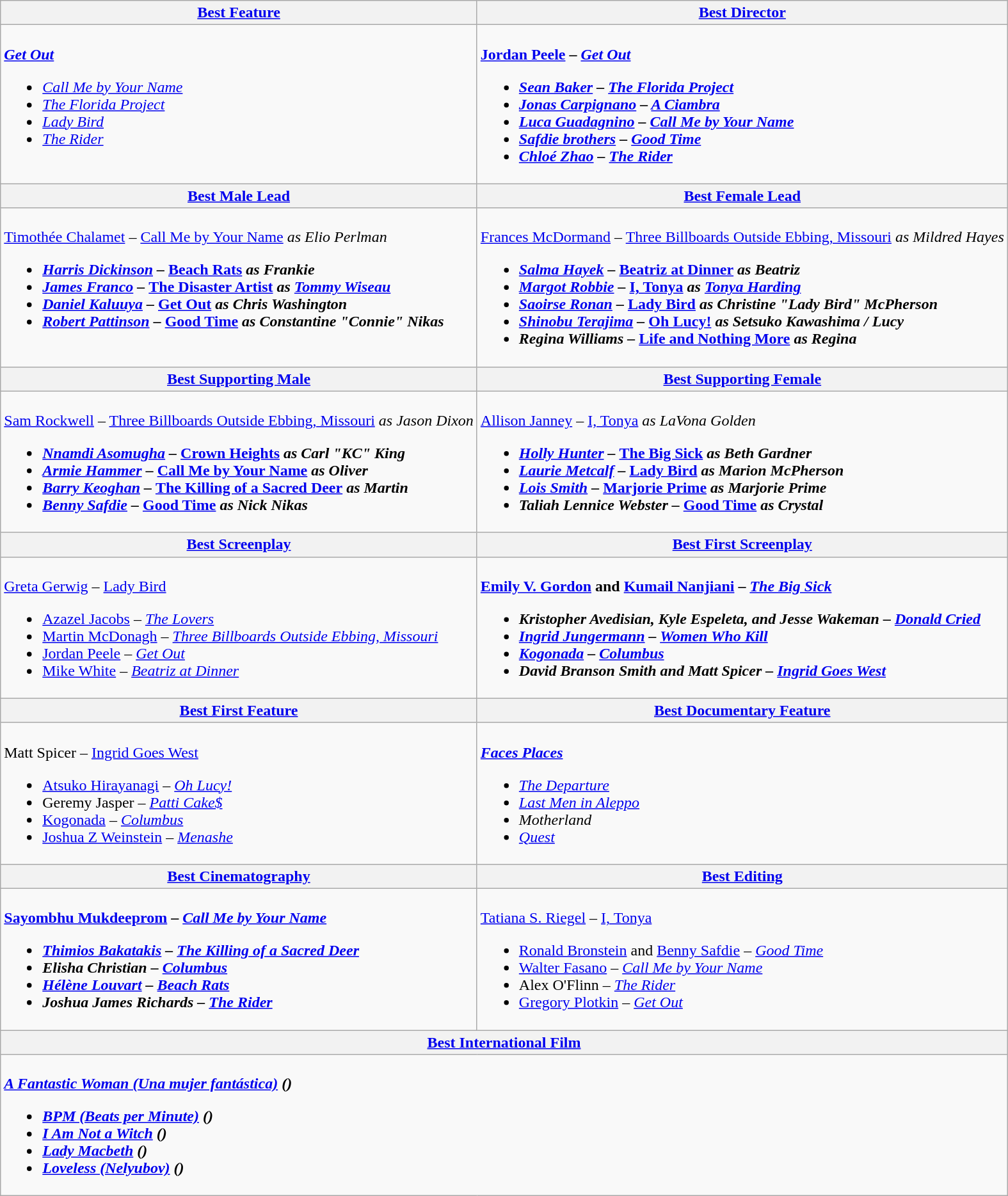<table class=wikitable style="width=100%">
<tr>
<th style="width=50%"><a href='#'>Best Feature</a></th>
<th style="width=50%"><a href='#'>Best Director</a></th>
</tr>
<tr>
<td valign="top"><br><strong><em><a href='#'>Get Out</a></em></strong><ul><li><em><a href='#'>Call Me by Your Name</a></em></li><li><em><a href='#'>The Florida Project</a></em></li><li><em><a href='#'>Lady Bird</a></em></li><li><em><a href='#'>The Rider</a></em></li></ul></td>
<td valign="top"><br><strong><a href='#'>Jordan Peele</a> – <em><a href='#'>Get Out</a><strong><em><ul><li><a href='#'>Sean Baker</a> – </em><a href='#'>The Florida Project</a><em></li><li><a href='#'>Jonas Carpignano</a> – </em><a href='#'>A Ciambra</a><em></li><li><a href='#'>Luca Guadagnino</a> – </em><a href='#'>Call Me by Your Name</a><em></li><li><a href='#'>Safdie brothers</a> – </em><a href='#'>Good Time</a><em></li><li><a href='#'>Chloé Zhao</a> – </em><a href='#'>The Rider</a><em></li></ul></td>
</tr>
<tr>
<th style="width=50%"><a href='#'>Best Male Lead</a></th>
<th style="width=50%"><a href='#'>Best Female Lead</a></th>
</tr>
<tr>
<td valign="top"><br></strong><a href='#'>Timothée Chalamet</a> – </em><a href='#'>Call Me by Your Name</a><em> as Elio Perlman<strong><ul><li><a href='#'>Harris Dickinson</a> – </em><a href='#'>Beach Rats</a><em> as Frankie</li><li><a href='#'>James Franco</a> – </em><a href='#'>The Disaster Artist</a><em> as <a href='#'>Tommy Wiseau</a></li><li><a href='#'>Daniel Kaluuya</a> – </em><a href='#'>Get Out</a><em> as Chris Washington</li><li><a href='#'>Robert Pattinson</a> – </em><a href='#'>Good Time</a><em> as Constantine "Connie" Nikas</li></ul></td>
<td valign="top"><br></strong><a href='#'>Frances McDormand</a> – </em><a href='#'>Three Billboards Outside Ebbing, Missouri</a><em> as Mildred Hayes<strong><ul><li><a href='#'>Salma Hayek</a> – </em><a href='#'>Beatriz at Dinner</a><em> as Beatriz</li><li><a href='#'>Margot Robbie</a> – </em><a href='#'>I, Tonya</a><em> as <a href='#'>Tonya Harding</a></li><li><a href='#'>Saoirse Ronan</a> – </em><a href='#'>Lady Bird</a><em> as Christine "Lady Bird" McPherson</li><li><a href='#'>Shinobu Terajima</a> – </em><a href='#'>Oh Lucy!</a><em> as Setsuko Kawashima / Lucy</li><li>Regina Williams – </em><a href='#'>Life and Nothing More</a><em> as Regina</li></ul></td>
</tr>
<tr>
<th style="width=50%"><a href='#'>Best Supporting Male</a></th>
<th style="width=50%"><a href='#'>Best Supporting Female</a></th>
</tr>
<tr>
<td valign="top"><br></strong><a href='#'>Sam Rockwell</a> – </em><a href='#'>Three Billboards Outside Ebbing, Missouri</a><em> as Jason Dixon<strong><ul><li><a href='#'>Nnamdi Asomugha</a> – </em><a href='#'>Crown Heights</a><em> as Carl "KC" King</li><li><a href='#'>Armie Hammer</a> – </em><a href='#'>Call Me by Your Name</a><em> as Oliver</li><li><a href='#'>Barry Keoghan</a> – </em><a href='#'>The Killing of a Sacred Deer</a><em> as Martin</li><li><a href='#'>Benny Safdie</a> – </em><a href='#'>Good Time</a><em> as Nick Nikas</li></ul></td>
<td valign="top"><br></strong><a href='#'>Allison Janney</a> – </em><a href='#'>I, Tonya</a><em> as LaVona Golden<strong><ul><li><a href='#'>Holly Hunter</a> – </em><a href='#'>The Big Sick</a><em> as Beth Gardner</li><li><a href='#'>Laurie Metcalf</a> – </em><a href='#'>Lady Bird</a><em> as Marion McPherson</li><li><a href='#'>Lois Smith</a> – </em><a href='#'>Marjorie Prime</a><em> as Marjorie Prime</li><li>Taliah Lennice Webster – </em><a href='#'>Good Time</a><em> as Crystal</li></ul></td>
</tr>
<tr>
<th style="width=50%"><a href='#'>Best Screenplay</a></th>
<th style="width=50%"><a href='#'>Best First Screenplay</a></th>
</tr>
<tr>
<td valign="top"><br></strong><a href='#'>Greta Gerwig</a> – </em><a href='#'>Lady Bird</a></em></strong><ul><li><a href='#'>Azazel Jacobs</a> – <em><a href='#'>The Lovers</a></em></li><li><a href='#'>Martin McDonagh</a> – <em><a href='#'>Three Billboards Outside Ebbing, Missouri</a></em></li><li><a href='#'>Jordan Peele</a> – <em><a href='#'>Get Out</a></em></li><li><a href='#'>Mike White</a> – <em><a href='#'>Beatriz at Dinner</a></em></li></ul></td>
<td valign="top"><br><strong><a href='#'>Emily V. Gordon</a> and <a href='#'>Kumail Nanjiani</a> – <em><a href='#'>The Big Sick</a><strong><em><ul><li>Kristopher Avedisian, Kyle Espeleta, and Jesse Wakeman – </em><a href='#'>Donald Cried</a><em></li><li><a href='#'>Ingrid Jungermann</a> – </em><a href='#'>Women Who Kill</a><em></li><li><a href='#'>Kogonada</a> – </em><a href='#'>Columbus</a><em></li><li>David Branson Smith and Matt Spicer – </em><a href='#'>Ingrid Goes West</a><em></li></ul></td>
</tr>
<tr>
<th style="width=50%"><a href='#'>Best First Feature</a></th>
<th style="width=50%"><a href='#'>Best Documentary Feature</a></th>
</tr>
<tr>
<td valign="top"><br></strong>Matt Spicer – </em><a href='#'>Ingrid Goes West</a></em></strong><ul><li><a href='#'>Atsuko Hirayanagi</a> – <em><a href='#'>Oh Lucy!</a></em></li><li>Geremy Jasper – <em><a href='#'>Patti Cake$</a></em></li><li><a href='#'>Kogonada</a> – <em><a href='#'>Columbus</a></em></li><li><a href='#'>Joshua Z Weinstein</a> – <em><a href='#'>Menashe</a></em></li></ul></td>
<td valign="top"><br><strong><em><a href='#'>Faces Places</a></em></strong><ul><li><em><a href='#'>The Departure</a></em></li><li><em><a href='#'>Last Men in Aleppo</a></em></li><li><em>Motherland</em></li><li><em><a href='#'>Quest</a></em></li></ul></td>
</tr>
<tr>
<th style="width=50%"><a href='#'>Best Cinematography</a></th>
<th style="width=50%"><a href='#'>Best Editing</a></th>
</tr>
<tr>
<td valign="top"><br><strong><a href='#'>Sayombhu Mukdeeprom</a> – <em><a href='#'>Call Me by Your Name</a><strong><em><ul><li><a href='#'>Thimios Bakatakis</a> – </em><a href='#'>The Killing of a Sacred Deer</a><em></li><li>Elisha Christian – </em><a href='#'>Columbus</a><em></li><li><a href='#'>Hélène Louvart</a> – </em><a href='#'>Beach Rats</a><em></li><li>Joshua James Richards – </em><a href='#'>The Rider</a><em></li></ul></td>
<td valign="top"><br></strong><a href='#'>Tatiana S. Riegel</a> – </em><a href='#'>I, Tonya</a></em></strong><ul><li><a href='#'>Ronald Bronstein</a> and <a href='#'>Benny Safdie</a> – <em><a href='#'>Good Time</a></em></li><li><a href='#'>Walter Fasano</a> – <em><a href='#'>Call Me by Your Name</a></em></li><li>Alex O'Flinn – <em><a href='#'>The Rider</a></em></li><li><a href='#'>Gregory Plotkin</a> – <em><a href='#'>Get Out</a></em></li></ul></td>
</tr>
<tr>
<th colspan="2" style="width=50%"><a href='#'>Best International Film</a></th>
</tr>
<tr>
<td colspan="2" valign="top"><br><strong><em><a href='#'>A Fantastic Woman (Una mujer fantástica)</a><em> ()<strong><ul><li></em><a href='#'>BPM (Beats per Minute)</a><em> ()</li><li></em><a href='#'>I Am Not a Witch</a><em> ()</li><li></em><a href='#'>Lady Macbeth</a> <em> ()</li><li></em><a href='#'>Loveless (Nelyubov)</a><em> ()</li></ul></td>
</tr>
</table>
